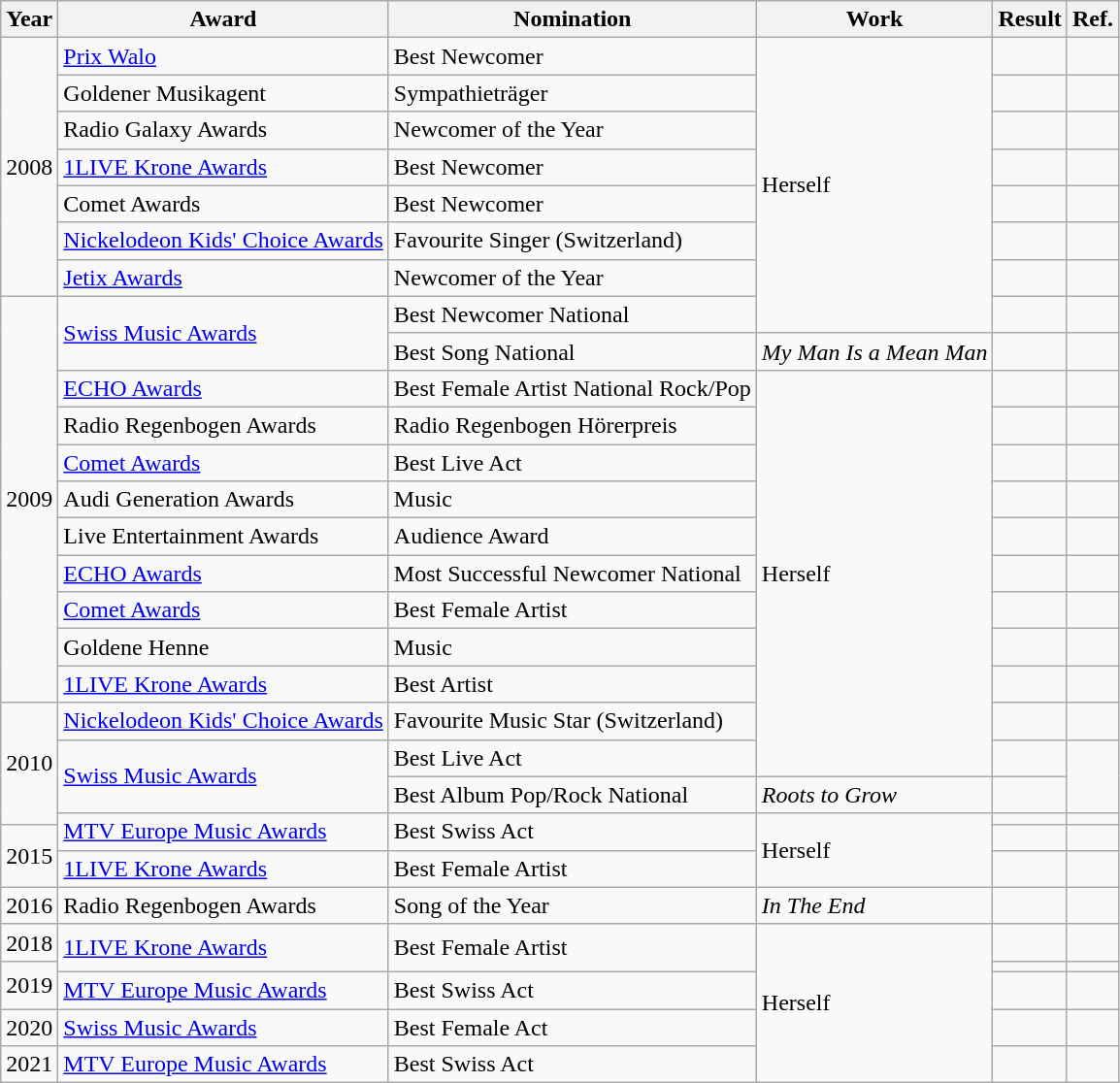<table class="wikitable">
<tr>
<th>Year</th>
<th>Award</th>
<th>Nomination</th>
<th>Work</th>
<th>Result</th>
<th>Ref.</th>
</tr>
<tr>
<td rowspan="7">2008</td>
<td><a href='#'>Prix Walo</a></td>
<td>Best Newcomer</td>
<td rowspan="8">Herself</td>
<td></td>
<td></td>
</tr>
<tr>
<td>Goldener Musikagent</td>
<td>Sympathieträger</td>
<td></td>
<td></td>
</tr>
<tr>
<td>Radio Galaxy Awards</td>
<td>Newcomer of the Year</td>
<td></td>
<td></td>
</tr>
<tr>
<td><a href='#'>1LIVE Krone Awards</a></td>
<td>Best Newcomer</td>
<td></td>
<td></td>
</tr>
<tr>
<td>Comet Awards</td>
<td>Best Newcomer</td>
<td></td>
<td></td>
</tr>
<tr>
<td><a href='#'>Nickelodeon Kids' Choice Awards</a></td>
<td>Favourite Singer (Switzerland)</td>
<td></td>
<td></td>
</tr>
<tr>
<td><a href='#'>Jetix Awards</a></td>
<td>Newcomer of the Year</td>
<td></td>
<td></td>
</tr>
<tr>
<td rowspan="11">2009</td>
<td rowspan="2"><a href='#'>Swiss Music Awards</a></td>
<td>Best Newcomer National</td>
<td></td>
<td></td>
</tr>
<tr>
<td>Best Song National</td>
<td><em>My Man Is a Mean Man</em></td>
<td></td>
<td></td>
</tr>
<tr>
<td><a href='#'>ECHO Awards</a></td>
<td>Best Female Artist National Rock/Pop</td>
<td rowspan="11">Herself</td>
<td></td>
<td></td>
</tr>
<tr>
<td>Radio Regenbogen Awards</td>
<td>Radio Regenbogen Hörerpreis</td>
<td></td>
<td></td>
</tr>
<tr>
<td><a href='#'>Comet Awards</a></td>
<td>Best Live Act</td>
<td></td>
<td></td>
</tr>
<tr>
<td>Audi Generation Awards</td>
<td>Music</td>
<td></td>
<td></td>
</tr>
<tr>
<td>Live Entertainment Awards</td>
<td>Audience Award</td>
<td></td>
<td></td>
</tr>
<tr>
<td><a href='#'>ECHO Awards</a></td>
<td>Most Successful Newcomer National</td>
<td></td>
<td></td>
</tr>
<tr>
<td><a href='#'>Comet Awards</a></td>
<td>Best Female Artist</td>
<td></td>
<td></td>
</tr>
<tr>
<td>Goldene Henne</td>
<td>Music</td>
<td></td>
<td></td>
</tr>
<tr>
<td><a href='#'>1LIVE Krone Awards</a></td>
<td>Best Artist</td>
<td></td>
<td></td>
</tr>
<tr>
<td rowspan="4">2010</td>
<td><a href='#'>Nickelodeon Kids' Choice Awards</a></td>
<td>Favourite Music Star (Switzerland)</td>
<td></td>
<td></td>
</tr>
<tr>
<td rowspan="2"><a href='#'>Swiss Music Awards</a></td>
<td>Best Live Act</td>
<td></td>
<td rowspan="2"></td>
</tr>
<tr>
<td>Best Album Pop/Rock National</td>
<td><em>Roots to Grow</em></td>
<td></td>
</tr>
<tr>
<td rowspan="2"><a href='#'>MTV Europe Music Awards</a></td>
<td rowspan="2">Best Swiss Act</td>
<td rowspan="3">Herself</td>
<td></td>
<td></td>
</tr>
<tr>
<td rowspan="2">2015</td>
<td></td>
<td></td>
</tr>
<tr>
<td><a href='#'>1LIVE Krone Awards</a></td>
<td>Best Female Artist</td>
<td></td>
<td></td>
</tr>
<tr>
<td>2016</td>
<td>Radio Regenbogen Awards</td>
<td>Song of the Year</td>
<td><em>In The End</em></td>
<td></td>
<td></td>
</tr>
<tr>
<td>2018</td>
<td rowspan="2"><a href='#'>1LIVE Krone Awards</a></td>
<td rowspan="2">Best Female Artist</td>
<td rowspan="5">Herself</td>
<td></td>
<td></td>
</tr>
<tr>
<td rowspan="2">2019</td>
<td></td>
<td></td>
</tr>
<tr>
<td><a href='#'>MTV Europe Music Awards</a></td>
<td>Best Swiss Act</td>
<td></td>
<td></td>
</tr>
<tr>
<td>2020</td>
<td><a href='#'>Swiss Music Awards</a></td>
<td>Best Female Act</td>
<td></td>
<td></td>
</tr>
<tr>
<td>2021</td>
<td><a href='#'>MTV Europe Music Awards</a></td>
<td>Best Swiss Act</td>
<td></td>
<td></td>
</tr>
</table>
